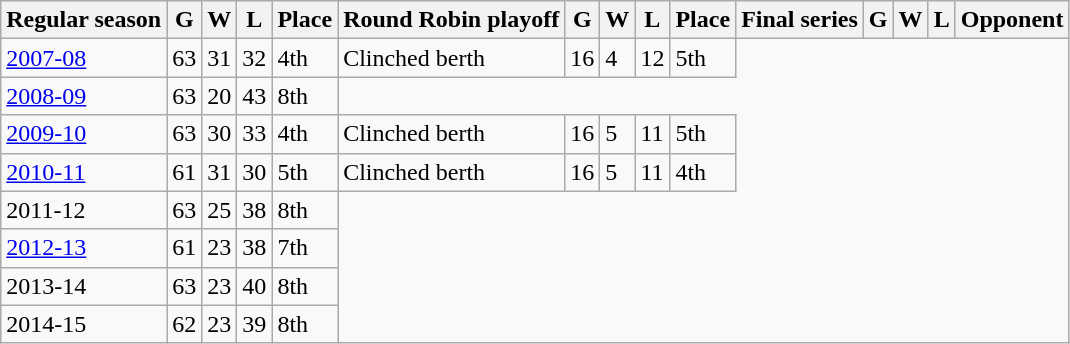<table class="wikitable">
<tr>
<th>Regular season</th>
<th>G</th>
<th>W</th>
<th>L</th>
<th>Place</th>
<th>Round Robin playoff</th>
<th>G</th>
<th>W</th>
<th>L</th>
<th>Place</th>
<th>Final series</th>
<th>G</th>
<th>W</th>
<th>L</th>
<th>Opponent</th>
</tr>
<tr>
<td><a href='#'>2007-08</a></td>
<td>63</td>
<td>31</td>
<td>32</td>
<td>4th</td>
<td>Clinched berth</td>
<td>16</td>
<td>4</td>
<td>12</td>
<td>5th</td>
</tr>
<tr>
<td><a href='#'>2008-09</a></td>
<td>63</td>
<td>20</td>
<td>43</td>
<td>8th</td>
</tr>
<tr>
<td><a href='#'>2009-10</a></td>
<td>63</td>
<td>30</td>
<td>33</td>
<td>4th</td>
<td>Clinched berth</td>
<td>16</td>
<td>5</td>
<td>11</td>
<td>5th</td>
</tr>
<tr>
<td><a href='#'>2010-11</a></td>
<td>61</td>
<td>31</td>
<td>30</td>
<td>5th</td>
<td>Clinched berth</td>
<td>16</td>
<td>5</td>
<td>11</td>
<td>4th</td>
</tr>
<tr>
<td 2011-12 LVBP season>2011-12</td>
<td>63</td>
<td>25</td>
<td>38</td>
<td>8th</td>
</tr>
<tr>
<td><a href='#'>2012-13</a></td>
<td>61</td>
<td>23</td>
<td>38</td>
<td>7th</td>
</tr>
<tr>
<td 2013-14 LVBP season>2013-14</td>
<td>63</td>
<td>23</td>
<td>40</td>
<td>8th</td>
</tr>
<tr>
<td 2014-15 LVBP season>2014-15</td>
<td>62</td>
<td>23</td>
<td>39</td>
<td>8th</td>
</tr>
</table>
